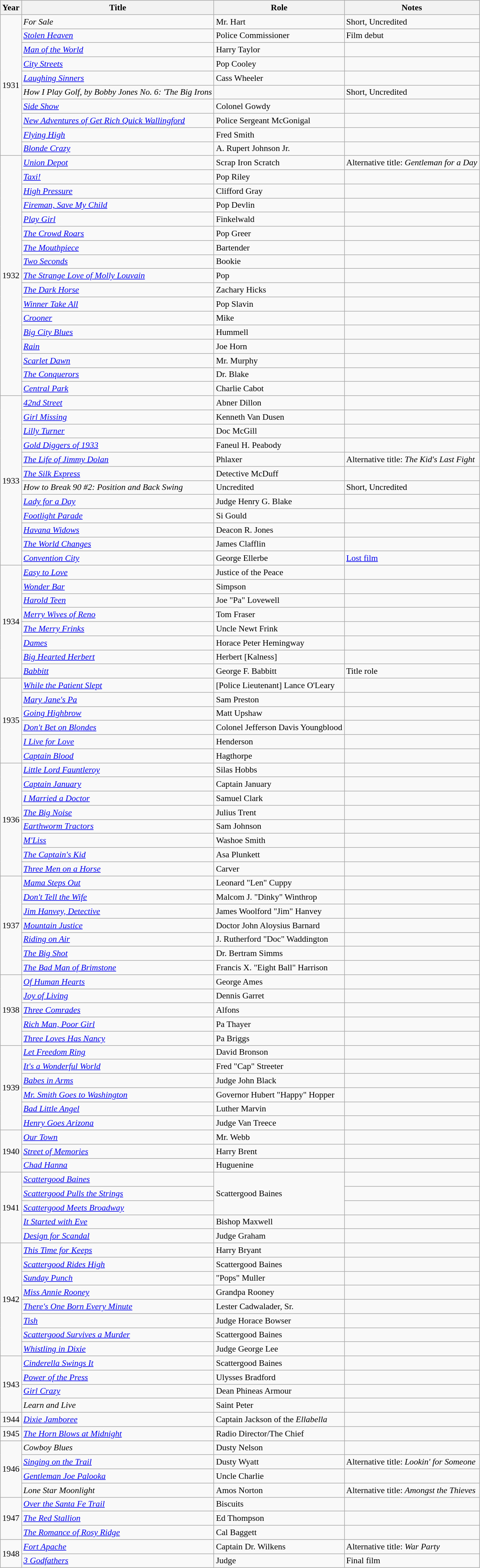<table class="wikitable" style="font-size: 90%;">
<tr>
<th>Year</th>
<th>Title</th>
<th>Role</th>
<th>Notes</th>
</tr>
<tr>
<td rowspan=10>1931</td>
<td><em>For Sale</em></td>
<td>Mr. Hart</td>
<td>Short, Uncredited</td>
</tr>
<tr>
<td><em><a href='#'>Stolen Heaven</a></em></td>
<td>Police Commissioner</td>
<td>Film debut</td>
</tr>
<tr>
<td><em><a href='#'>Man of the World</a></em></td>
<td>Harry Taylor</td>
<td></td>
</tr>
<tr>
<td><em><a href='#'>City Streets</a></em></td>
<td>Pop Cooley</td>
<td></td>
</tr>
<tr>
<td><em><a href='#'>Laughing Sinners</a></em></td>
<td>Cass Wheeler</td>
<td></td>
</tr>
<tr>
<td><em>How I Play Golf, by Bobby Jones No. 6: 'The Big Irons</em></td>
<td></td>
<td>Short, Uncredited</td>
</tr>
<tr>
<td><em><a href='#'>Side Show</a></em></td>
<td>Colonel Gowdy</td>
<td></td>
</tr>
<tr>
<td><em><a href='#'>New Adventures of Get Rich Quick Wallingford</a></em></td>
<td>Police Sergeant McGonigal</td>
<td></td>
</tr>
<tr>
<td><em><a href='#'>Flying High</a></em></td>
<td>Fred Smith</td>
<td></td>
</tr>
<tr>
<td><em><a href='#'>Blonde Crazy</a></em></td>
<td>A. Rupert Johnson Jr.</td>
<td></td>
</tr>
<tr>
<td rowspan=17>1932</td>
<td><em><a href='#'>Union Depot</a></em></td>
<td>Scrap Iron Scratch</td>
<td>Alternative title: <em>Gentleman for a Day</em></td>
</tr>
<tr>
<td><em><a href='#'>Taxi!</a></em></td>
<td>Pop Riley</td>
<td></td>
</tr>
<tr>
<td><em><a href='#'>High Pressure</a></em></td>
<td>Clifford Gray</td>
<td></td>
</tr>
<tr>
<td><em><a href='#'>Fireman, Save My Child</a></em></td>
<td>Pop Devlin</td>
<td></td>
</tr>
<tr>
<td><em><a href='#'>Play Girl</a></em></td>
<td>Finkelwald</td>
<td></td>
</tr>
<tr>
<td><em><a href='#'>The Crowd Roars</a></em></td>
<td>Pop Greer</td>
<td></td>
</tr>
<tr>
<td><em><a href='#'>The Mouthpiece</a></em></td>
<td>Bartender</td>
<td></td>
</tr>
<tr>
<td><em><a href='#'>Two Seconds</a></em></td>
<td>Bookie</td>
<td></td>
</tr>
<tr>
<td><em><a href='#'>The Strange Love of Molly Louvain</a></em></td>
<td>Pop</td>
<td></td>
</tr>
<tr>
<td><em><a href='#'>The Dark Horse</a></em></td>
<td>Zachary Hicks</td>
<td></td>
</tr>
<tr>
<td><em><a href='#'>Winner Take All</a></em></td>
<td>Pop Slavin</td>
<td></td>
</tr>
<tr>
<td><em><a href='#'>Crooner</a></em></td>
<td>Mike</td>
<td></td>
</tr>
<tr>
<td><em><a href='#'>Big City Blues</a></em></td>
<td>Hummell</td>
<td></td>
</tr>
<tr>
<td><em><a href='#'>Rain</a></em></td>
<td>Joe Horn</td>
<td></td>
</tr>
<tr>
<td><em><a href='#'>Scarlet Dawn</a></em></td>
<td>Mr. Murphy</td>
<td></td>
</tr>
<tr>
<td><em><a href='#'>The Conquerors</a></em></td>
<td>Dr. Blake</td>
<td></td>
</tr>
<tr>
<td><em><a href='#'>Central Park</a></em></td>
<td>Charlie Cabot</td>
<td></td>
</tr>
<tr>
<td rowspan=12>1933</td>
<td><em><a href='#'>42nd Street</a></em></td>
<td>Abner Dillon</td>
<td></td>
</tr>
<tr>
<td><em><a href='#'>Girl Missing</a></em></td>
<td>Kenneth Van Dusen</td>
<td></td>
</tr>
<tr>
<td><em><a href='#'>Lilly Turner</a></em></td>
<td>Doc McGill</td>
<td></td>
</tr>
<tr>
<td><em><a href='#'>Gold Diggers of 1933</a></em></td>
<td>Faneul H. Peabody</td>
<td></td>
</tr>
<tr>
<td><em><a href='#'>The Life of Jimmy Dolan</a></em></td>
<td>Phlaxer</td>
<td>Alternative title: <em>The Kid's Last Fight</em></td>
</tr>
<tr>
<td><em><a href='#'>The Silk Express</a></em></td>
<td>Detective McDuff</td>
<td></td>
</tr>
<tr>
<td><em>How to Break 90 #2: Position and Back Swing</em></td>
<td>Uncredited</td>
<td>Short, Uncredited</td>
</tr>
<tr>
<td><em><a href='#'>Lady for a Day</a></em></td>
<td>Judge Henry G. Blake</td>
<td></td>
</tr>
<tr>
<td><em><a href='#'>Footlight Parade</a></em></td>
<td>Si Gould</td>
<td></td>
</tr>
<tr>
<td><em><a href='#'>Havana Widows</a></em></td>
<td>Deacon R. Jones</td>
<td></td>
</tr>
<tr>
<td><em><a href='#'>The World Changes</a></em></td>
<td>James Clafflin</td>
<td></td>
</tr>
<tr>
<td><em><a href='#'>Convention City</a></em></td>
<td>George Ellerbe</td>
<td><a href='#'>Lost film</a></td>
</tr>
<tr>
<td rowspan=8>1934</td>
<td><em><a href='#'>Easy to Love</a></em></td>
<td>Justice of the Peace</td>
<td></td>
</tr>
<tr>
<td><em><a href='#'>Wonder Bar</a></em></td>
<td>Simpson</td>
<td></td>
</tr>
<tr>
<td><em><a href='#'>Harold Teen</a></em></td>
<td>Joe "Pa" Lovewell</td>
<td></td>
</tr>
<tr>
<td><em><a href='#'>Merry Wives of Reno</a></em></td>
<td>Tom Fraser</td>
<td></td>
</tr>
<tr>
<td><em><a href='#'>The Merry Frinks</a></em></td>
<td>Uncle Newt Frink</td>
<td></td>
</tr>
<tr>
<td><em><a href='#'>Dames</a></em></td>
<td>Horace Peter Hemingway</td>
<td></td>
</tr>
<tr>
<td><em><a href='#'>Big Hearted Herbert</a></em></td>
<td>Herbert [Kalness]</td>
<td></td>
</tr>
<tr>
<td><em><a href='#'>Babbitt</a></em></td>
<td>George F. Babbitt</td>
<td>Title role</td>
</tr>
<tr>
<td rowspan=6>1935</td>
<td><em><a href='#'>While the Patient Slept</a></em></td>
<td>[Police Lieutenant] Lance O'Leary</td>
<td></td>
</tr>
<tr>
<td><em><a href='#'>Mary Jane's Pa</a></em></td>
<td>Sam Preston</td>
<td></td>
</tr>
<tr>
<td><em><a href='#'>Going Highbrow</a></em></td>
<td>Matt Upshaw</td>
<td></td>
</tr>
<tr>
<td><em><a href='#'>Don't Bet on Blondes</a></em></td>
<td>Colonel Jefferson Davis Youngblood</td>
<td></td>
</tr>
<tr>
<td><em><a href='#'>I Live for Love</a></em></td>
<td>Henderson</td>
<td></td>
</tr>
<tr>
<td><em><a href='#'>Captain Blood</a></em></td>
<td>Hagthorpe</td>
<td></td>
</tr>
<tr>
<td rowspan=8>1936</td>
<td><em><a href='#'>Little Lord Fauntleroy</a></em></td>
<td>Silas Hobbs</td>
<td></td>
</tr>
<tr>
<td><em><a href='#'>Captain January</a></em></td>
<td>Captain January</td>
<td></td>
</tr>
<tr>
<td><em><a href='#'>I Married a Doctor</a></em></td>
<td>Samuel Clark</td>
<td></td>
</tr>
<tr>
<td><em><a href='#'>The Big Noise</a></em></td>
<td>Julius Trent</td>
<td></td>
</tr>
<tr>
<td><em><a href='#'>Earthworm Tractors</a></em></td>
<td>Sam Johnson</td>
<td></td>
</tr>
<tr>
<td><em><a href='#'>M'Liss</a></em></td>
<td>Washoe Smith</td>
<td></td>
</tr>
<tr>
<td><em><a href='#'>The Captain's Kid</a></em></td>
<td>Asa Plunkett</td>
<td></td>
</tr>
<tr>
<td><em><a href='#'>Three Men on a Horse</a></em></td>
<td>Carver</td>
<td></td>
</tr>
<tr>
<td rowspan=7>1937</td>
<td><em><a href='#'>Mama Steps Out</a></em></td>
<td>Leonard "Len" Cuppy</td>
<td></td>
</tr>
<tr>
<td><em><a href='#'>Don't Tell the Wife</a></em></td>
<td>Malcom J. "Dinky" Winthrop</td>
<td></td>
</tr>
<tr>
<td><em><a href='#'>Jim Hanvey, Detective</a></em></td>
<td>James Woolford "Jim" Hanvey</td>
<td></td>
</tr>
<tr>
<td><em><a href='#'>Mountain Justice</a></em></td>
<td>Doctor John Aloysius Barnard</td>
<td></td>
</tr>
<tr>
<td><em><a href='#'>Riding on Air</a></em></td>
<td>J. Rutherford "Doc" Waddington</td>
<td></td>
</tr>
<tr>
<td><em><a href='#'>The Big Shot</a></em></td>
<td>Dr. Bertram Simms</td>
<td></td>
</tr>
<tr>
<td><em><a href='#'>The Bad Man of Brimstone</a></em></td>
<td>Francis X. "Eight Ball" Harrison</td>
<td></td>
</tr>
<tr>
<td rowspan=5>1938</td>
<td><em><a href='#'>Of Human Hearts</a></em></td>
<td>George Ames</td>
<td></td>
</tr>
<tr>
<td><em><a href='#'>Joy of Living</a></em></td>
<td>Dennis Garret</td>
<td></td>
</tr>
<tr>
<td><em><a href='#'>Three Comrades</a></em></td>
<td>Alfons</td>
<td></td>
</tr>
<tr>
<td><em><a href='#'>Rich Man, Poor Girl</a></em></td>
<td>Pa Thayer</td>
<td></td>
</tr>
<tr>
<td><em><a href='#'>Three Loves Has Nancy</a></em></td>
<td>Pa Briggs</td>
<td></td>
</tr>
<tr>
<td rowspan=6>1939</td>
<td><em><a href='#'>Let Freedom Ring</a></em></td>
<td>David Bronson</td>
<td></td>
</tr>
<tr>
<td><em><a href='#'>It's a Wonderful World</a></em></td>
<td>Fred "Cap" Streeter</td>
<td></td>
</tr>
<tr>
<td><em><a href='#'>Babes in Arms</a></em></td>
<td>Judge John Black</td>
<td></td>
</tr>
<tr>
<td><em><a href='#'>Mr. Smith Goes to Washington</a></em></td>
<td>Governor Hubert "Happy" Hopper</td>
<td></td>
</tr>
<tr>
<td><em><a href='#'>Bad Little Angel</a></em></td>
<td>Luther Marvin</td>
<td></td>
</tr>
<tr>
<td><em><a href='#'>Henry Goes Arizona</a></em></td>
<td>Judge Van Treece</td>
<td></td>
</tr>
<tr>
<td rowspan=3>1940</td>
<td><em><a href='#'>Our Town</a></em></td>
<td>Mr. Webb</td>
<td></td>
</tr>
<tr>
<td><em><a href='#'>Street of Memories</a></em></td>
<td>Harry Brent</td>
<td></td>
</tr>
<tr>
<td><em><a href='#'>Chad Hanna</a></em></td>
<td>Huguenine</td>
<td></td>
</tr>
<tr>
<td rowspan=5>1941</td>
<td><em><a href='#'>Scattergood Baines</a></em></td>
<td rowspan="3">Scattergood Baines</td>
<td></td>
</tr>
<tr>
<td><em><a href='#'>Scattergood Pulls the Strings</a></em></td>
<td></td>
</tr>
<tr>
<td><em><a href='#'>Scattergood Meets Broadway</a></em></td>
<td></td>
</tr>
<tr>
<td><em><a href='#'>It Started with Eve</a></em></td>
<td>Bishop Maxwell</td>
<td></td>
</tr>
<tr>
<td><em><a href='#'>Design for Scandal</a></em></td>
<td>Judge Graham</td>
<td></td>
</tr>
<tr>
<td rowspan=8>1942</td>
<td><em><a href='#'>This Time for Keeps</a></em></td>
<td>Harry Bryant</td>
<td></td>
</tr>
<tr>
<td><em><a href='#'>Scattergood Rides High</a></em></td>
<td>Scattergood Baines</td>
<td></td>
</tr>
<tr>
<td><em><a href='#'>Sunday Punch</a></em></td>
<td>"Pops" Muller</td>
<td></td>
</tr>
<tr>
<td><em><a href='#'>Miss Annie Rooney</a></em></td>
<td>Grandpa Rooney</td>
<td></td>
</tr>
<tr>
<td><em><a href='#'>There's One Born Every Minute</a></em></td>
<td>Lester Cadwalader, Sr.</td>
<td></td>
</tr>
<tr>
<td><em><a href='#'>Tish</a></em></td>
<td>Judge Horace Bowser</td>
<td></td>
</tr>
<tr>
<td><em><a href='#'>Scattergood Survives a Murder</a></em></td>
<td>Scattergood Baines</td>
<td></td>
</tr>
<tr>
<td><em><a href='#'>Whistling in Dixie</a></em></td>
<td>Judge George Lee</td>
<td></td>
</tr>
<tr>
<td rowspan=4>1943</td>
<td><em><a href='#'>Cinderella Swings It</a></em></td>
<td>Scattergood Baines</td>
<td></td>
</tr>
<tr>
<td><em><a href='#'>Power of the Press</a></em></td>
<td>Ulysses Bradford</td>
<td></td>
</tr>
<tr>
<td><em><a href='#'>Girl Crazy</a></em></td>
<td>Dean Phineas Armour</td>
<td></td>
</tr>
<tr>
<td><em>Learn and Live</em></td>
<td>Saint Peter</td>
<td></td>
</tr>
<tr>
<td>1944</td>
<td><em><a href='#'>Dixie Jamboree</a></em></td>
<td>Captain Jackson of the <em>Ellabella</em></td>
<td></td>
</tr>
<tr>
<td>1945</td>
<td><em><a href='#'>The Horn Blows at Midnight</a></em></td>
<td>Radio Director/The Chief</td>
<td></td>
</tr>
<tr>
<td rowspan=4>1946</td>
<td><em>Cowboy Blues</em></td>
<td>Dusty Nelson</td>
<td></td>
</tr>
<tr>
<td><em><a href='#'>Singing on the Trail</a></em></td>
<td>Dusty Wyatt</td>
<td>Alternative title: <em>Lookin' for Someone</em></td>
</tr>
<tr>
<td><em><a href='#'>Gentleman Joe Palooka</a></em></td>
<td>Uncle Charlie</td>
<td></td>
</tr>
<tr>
<td><em>Lone Star Moonlight</em></td>
<td>Amos Norton</td>
<td>Alternative title: <em>Amongst the Thieves</em></td>
</tr>
<tr>
<td rowspan=3>1947</td>
<td><em><a href='#'>Over the Santa Fe Trail</a></em></td>
<td>Biscuits</td>
<td></td>
</tr>
<tr>
<td><em><a href='#'>The Red Stallion</a></em></td>
<td>Ed Thompson</td>
<td></td>
</tr>
<tr>
<td><em><a href='#'>The Romance of Rosy Ridge</a></em></td>
<td>Cal Baggett</td>
<td></td>
</tr>
<tr>
<td rowspan=2>1948</td>
<td><em><a href='#'>Fort Apache</a></em></td>
<td>Captain Dr. Wilkens</td>
<td>Alternative title: <em>War Party</em></td>
</tr>
<tr>
<td><em><a href='#'>3 Godfathers</a></em></td>
<td>Judge</td>
<td>Final film</td>
</tr>
</table>
